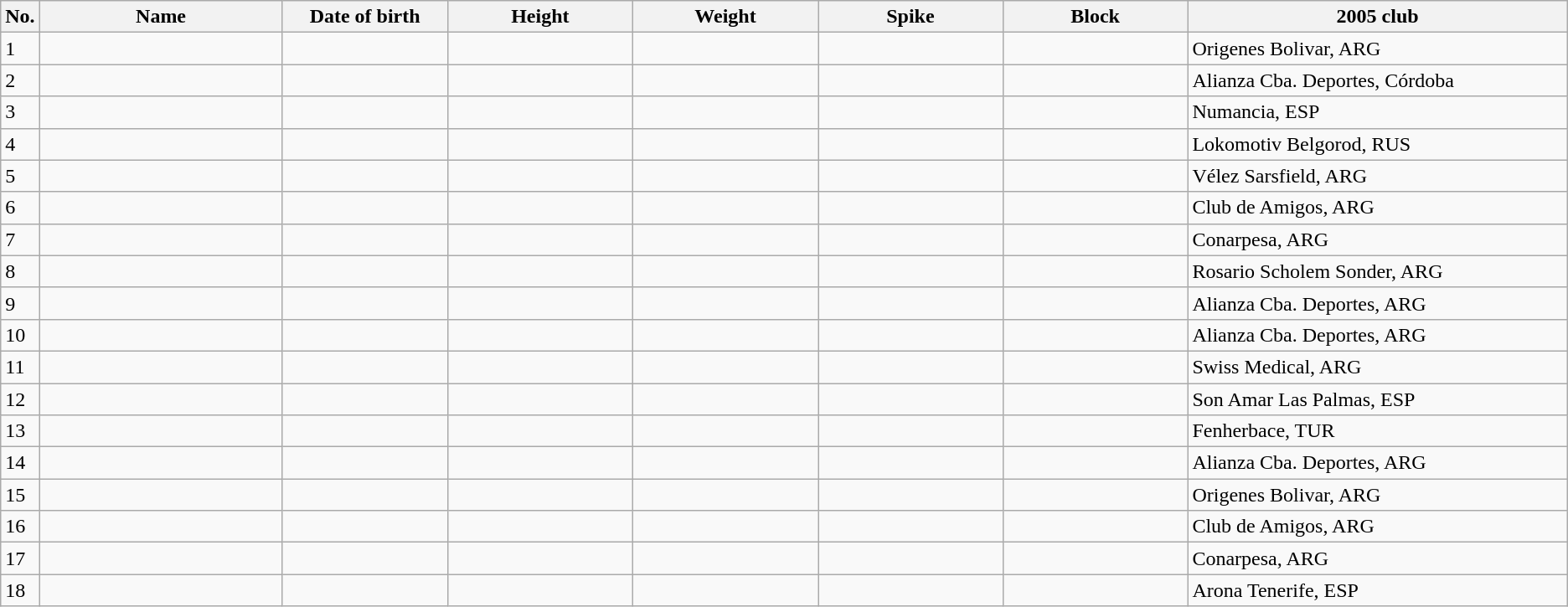<table class="wikitable sortable" style=font-size:100%; text-align:center;>
<tr>
<th>No.</th>
<th style=width:12em>Name</th>
<th style=width:8em>Date of birth</th>
<th style=width:9em>Height</th>
<th style=width:9em>Weight</th>
<th style=width:9em>Spike</th>
<th style=width:9em>Block</th>
<th style=width:19em>2005 club</th>
</tr>
<tr>
<td>1</td>
<td align=left></td>
<td align=right></td>
<td></td>
<td></td>
<td></td>
<td></td>
<td align=left>Origenes Bolivar, ARG</td>
</tr>
<tr>
<td>2</td>
<td align=left></td>
<td align=right></td>
<td></td>
<td></td>
<td></td>
<td></td>
<td align=left>Alianza Cba. Deportes, Córdoba</td>
</tr>
<tr>
<td>3</td>
<td align=left></td>
<td align=right></td>
<td></td>
<td></td>
<td></td>
<td></td>
<td align=left>Numancia, ESP</td>
</tr>
<tr>
<td>4</td>
<td align=left></td>
<td align=right></td>
<td></td>
<td></td>
<td></td>
<td></td>
<td align=left>Lokomotiv Belgorod, RUS</td>
</tr>
<tr>
<td>5</td>
<td align=left></td>
<td align=right></td>
<td></td>
<td></td>
<td></td>
<td></td>
<td align=left>Vélez Sarsfield, ARG</td>
</tr>
<tr>
<td>6</td>
<td align=left></td>
<td align=right></td>
<td></td>
<td></td>
<td></td>
<td></td>
<td align=left>Club de Amigos, ARG</td>
</tr>
<tr>
<td>7</td>
<td align=left></td>
<td align=right></td>
<td></td>
<td></td>
<td></td>
<td></td>
<td align=left>Conarpesa, ARG</td>
</tr>
<tr>
<td>8</td>
<td align=left></td>
<td align=right></td>
<td></td>
<td></td>
<td></td>
<td></td>
<td align=left>Rosario Scholem Sonder, ARG</td>
</tr>
<tr>
<td>9</td>
<td align=left></td>
<td align=right></td>
<td></td>
<td></td>
<td></td>
<td></td>
<td align=left>Alianza Cba. Deportes, ARG</td>
</tr>
<tr>
<td>10</td>
<td align=left></td>
<td align=right></td>
<td></td>
<td></td>
<td></td>
<td></td>
<td align=left>Alianza Cba. Deportes, ARG</td>
</tr>
<tr>
<td>11</td>
<td align=left></td>
<td align=right></td>
<td></td>
<td></td>
<td></td>
<td></td>
<td align=left>Swiss Medical, ARG</td>
</tr>
<tr>
<td>12</td>
<td align=left></td>
<td align=right></td>
<td></td>
<td></td>
<td></td>
<td></td>
<td align=left>Son Amar Las Palmas, ESP</td>
</tr>
<tr>
<td>13</td>
<td align=left></td>
<td align=right></td>
<td></td>
<td></td>
<td></td>
<td></td>
<td align=left>Fenherbace, TUR</td>
</tr>
<tr>
<td>14</td>
<td align=left></td>
<td align=right></td>
<td></td>
<td></td>
<td></td>
<td></td>
<td align=left>Alianza Cba. Deportes, ARG</td>
</tr>
<tr>
<td>15</td>
<td align=left></td>
<td align=right></td>
<td></td>
<td></td>
<td></td>
<td></td>
<td align=left>Origenes Bolivar, ARG</td>
</tr>
<tr>
<td>16</td>
<td align=left></td>
<td align=right></td>
<td></td>
<td></td>
<td></td>
<td></td>
<td align=left>Club de Amigos, ARG</td>
</tr>
<tr>
<td>17</td>
<td align=left></td>
<td align=right></td>
<td></td>
<td></td>
<td></td>
<td></td>
<td align=left>Conarpesa, ARG</td>
</tr>
<tr>
<td>18</td>
<td align=left></td>
<td align=right></td>
<td></td>
<td></td>
<td></td>
<td></td>
<td align=left>Arona Tenerife, ESP</td>
</tr>
</table>
